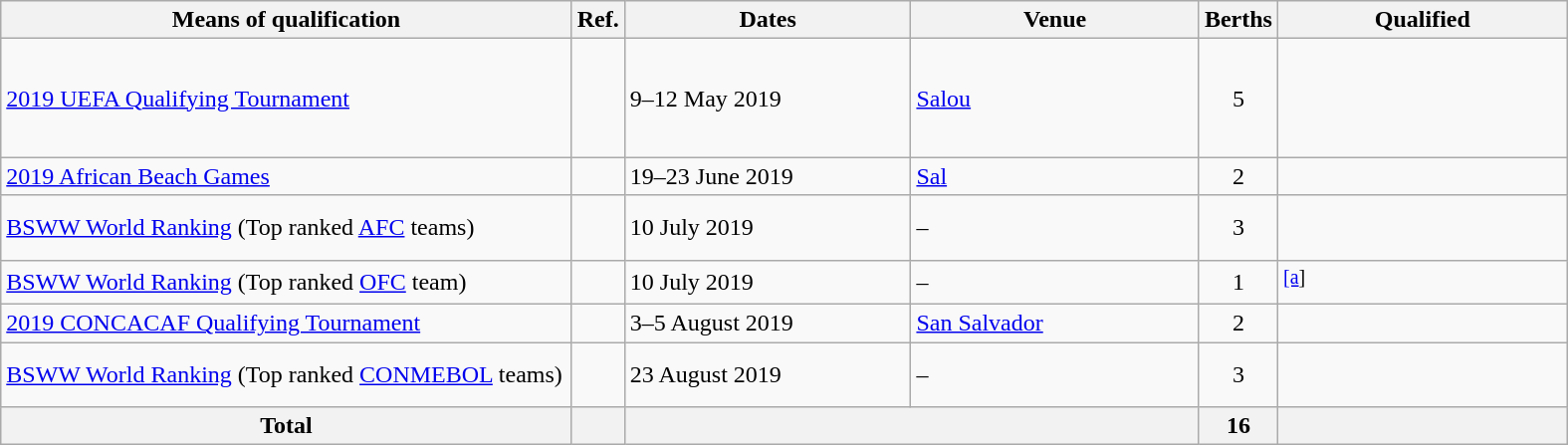<table class="wikitable" width=1050>
<tr>
<th width=40%>Means of qualification</th>
<th>Ref.</th>
<th width=20%>Dates</th>
<th width=20%>Venue</th>
<th>Berths</th>
<th width=20%>Qualified</th>
</tr>
<tr>
<td><a href='#'>2019 UEFA Qualifying Tournament</a></td>
<td></td>
<td>9–12 May 2019</td>
<td> <a href='#'>Salou</a></td>
<td align=center>5</td>
<td><br><br><br><br></td>
</tr>
<tr>
<td><a href='#'>2019 African Beach Games</a></td>
<td></td>
<td>19–23 June 2019</td>
<td> <a href='#'>Sal</a></td>
<td align=center>2</td>
<td><br></td>
</tr>
<tr>
<td><a href='#'>BSWW World Ranking</a> (Top ranked <a href='#'>AFC</a> teams)</td>
<td></td>
<td>10 July 2019</td>
<td>–</td>
<td align=center>3</td>
<td><br><br></td>
</tr>
<tr>
<td><a href='#'>BSWW World Ranking</a> (Top ranked <a href='#'>OFC</a> team)</td>
<td></td>
<td>10 July 2019</td>
<td>–</td>
<td align=center>1</td>
<td><sup><a href='#'>[a</a>]</sup></td>
</tr>
<tr>
<td><a href='#'>2019 CONCACAF Qualifying Tournament</a></td>
<td></td>
<td>3–5 August 2019</td>
<td> <a href='#'>San Salvador</a></td>
<td align=center>2</td>
<td><br></td>
</tr>
<tr>
<td><a href='#'>BSWW World Ranking</a> (Top ranked <a href='#'>CONMEBOL</a> teams)</td>
<td></td>
<td>23 August 2019</td>
<td>–</td>
<td align=center>3</td>
<td><br><br></td>
</tr>
<tr>
<th>Total</th>
<th></th>
<th colspan=2> </th>
<th>16</th>
<th></th>
</tr>
</table>
